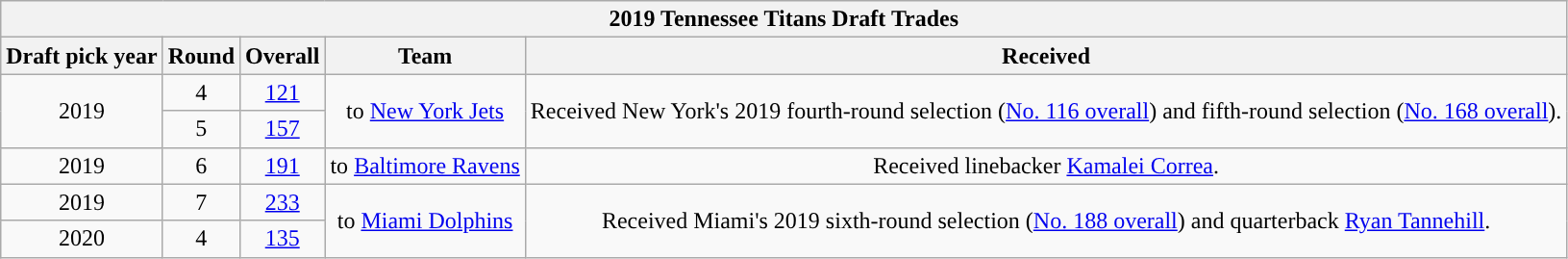<table class="wikitable" style="text-align:center">
<tr>
<th colspan=5>2019 Tennessee Titans Draft Trades</th>
</tr>
<tr>
<th>Draft pick year</th>
<th>Round</th>
<th>Overall</th>
<th>Team</th>
<th>Received</th>
</tr>
<tr>
<td rowspan="2">2019</td>
<td>4</td>
<td><a href='#'>121</a></td>
<td rowspan="2">to <a href='#'>New York Jets</a></td>
<td rowspan="2">Received New York's 2019 fourth-round selection (<a href='#'>No. 116 overall</a>) and fifth-round selection (<a href='#'>No. 168 overall</a>).</td>
</tr>
<tr>
<td>5</td>
<td><a href='#'>157</a></td>
</tr>
<tr>
<td>2019</td>
<td>6</td>
<td><a href='#'>191</a></td>
<td>to <a href='#'>Baltimore Ravens</a></td>
<td>Received linebacker <a href='#'>Kamalei Correa</a>.</td>
</tr>
<tr>
<td>2019</td>
<td>7</td>
<td><a href='#'>233</a></td>
<td rowspan="2">to <a href='#'>Miami Dolphins</a></td>
<td rowspan="2">Received Miami's 2019 sixth-round selection (<a href='#'>No. 188 overall</a>) and quarterback <a href='#'>Ryan Tannehill</a>.</td>
</tr>
<tr>
<td>2020</td>
<td>4</td>
<td><a href='#'>135</a></td>
</tr>
</table>
